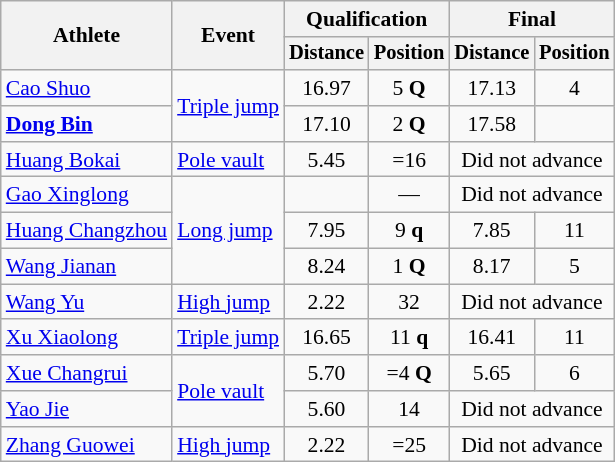<table class=wikitable style="font-size:90%">
<tr>
<th rowspan="2">Athlete</th>
<th rowspan="2">Event</th>
<th colspan="2">Qualification</th>
<th colspan="2">Final</th>
</tr>
<tr style="font-size:95%">
<th>Distance</th>
<th>Position</th>
<th>Distance</th>
<th>Position</th>
</tr>
<tr align=center>
<td align=left><a href='#'>Cao Shuo</a></td>
<td align=left rowspan=2><a href='#'>Triple jump</a></td>
<td>16.97</td>
<td>5 <strong>Q</strong></td>
<td>17.13</td>
<td>4</td>
</tr>
<tr align=center>
<td align=left><strong><a href='#'>Dong Bin</a></strong></td>
<td>17.10</td>
<td>2 <strong>Q</strong></td>
<td>17.58</td>
<td></td>
</tr>
<tr align=center>
<td align=left><a href='#'>Huang Bokai</a></td>
<td align=left><a href='#'>Pole vault</a></td>
<td>5.45</td>
<td>=16</td>
<td colspan=2>Did not advance</td>
</tr>
<tr align=center>
<td align=left><a href='#'>Gao Xinglong</a></td>
<td align=left rowspan=3><a href='#'>Long jump</a></td>
<td></td>
<td>—</td>
<td colspan=2>Did not advance</td>
</tr>
<tr align=center>
<td align=left><a href='#'>Huang Changzhou</a></td>
<td>7.95</td>
<td>9 <strong>q</strong></td>
<td>7.85</td>
<td>11</td>
</tr>
<tr align=center>
<td align=left><a href='#'>Wang Jianan</a></td>
<td>8.24</td>
<td>1 <strong>Q</strong></td>
<td>8.17</td>
<td>5</td>
</tr>
<tr align=center>
<td align=left><a href='#'>Wang Yu</a></td>
<td align=left><a href='#'>High jump</a></td>
<td>2.22</td>
<td>32</td>
<td colspan=2>Did not advance</td>
</tr>
<tr align=center>
<td align=left><a href='#'>Xu Xiaolong</a></td>
<td align=left><a href='#'>Triple jump</a></td>
<td>16.65</td>
<td>11 <strong>q</strong></td>
<td>16.41</td>
<td>11</td>
</tr>
<tr align=center>
<td align=left><a href='#'>Xue Changrui</a></td>
<td align=left rowspan=2><a href='#'>Pole vault</a></td>
<td>5.70</td>
<td>=4 <strong>Q</strong></td>
<td>5.65</td>
<td>6</td>
</tr>
<tr align=center>
<td align=left><a href='#'>Yao Jie</a></td>
<td>5.60</td>
<td>14</td>
<td colspan=2>Did not advance</td>
</tr>
<tr align=center>
<td align=left><a href='#'>Zhang Guowei</a></td>
<td align=left><a href='#'>High jump</a></td>
<td>2.22</td>
<td>=25</td>
<td colspan=2>Did not advance</td>
</tr>
</table>
